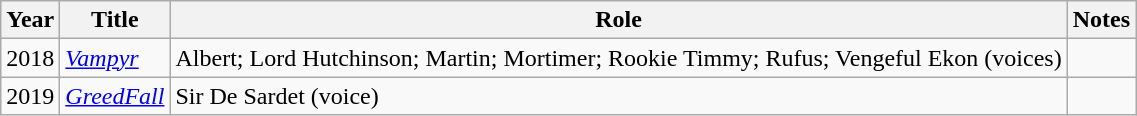<table class="wikitable sortable">
<tr>
<th>Year</th>
<th>Title</th>
<th>Role</th>
<th>Notes</th>
</tr>
<tr>
<td>2018</td>
<td><em><a href='#'>Vampyr</a></em></td>
<td>Albert; Lord Hutchinson; Martin; Mortimer; Rookie Timmy; Rufus; Vengeful Ekon (voices)</td>
<td></td>
</tr>
<tr>
<td>2019</td>
<td><em><a href='#'>GreedFall</a></em></td>
<td>Sir De Sardet (voice)</td>
<td></td>
</tr>
</table>
